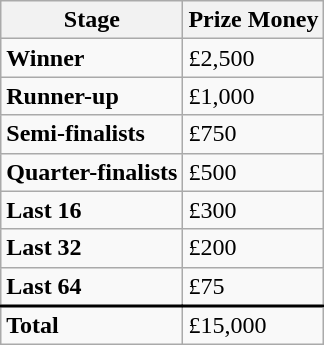<table class="wikitable">
<tr>
<th>Stage</th>
<th>Prize Money<br><small></small></th>
</tr>
<tr>
<td><strong>Winner</strong></td>
<td>£2,500</td>
</tr>
<tr>
<td><strong>Runner-up</strong></td>
<td>£1,000</td>
</tr>
<tr>
<td><strong>Semi-finalists</strong></td>
<td>£750</td>
</tr>
<tr>
<td><strong>Quarter-finalists</strong></td>
<td>£500</td>
</tr>
<tr>
<td><strong>Last 16</strong></td>
<td>£300</td>
</tr>
<tr>
<td><strong>Last 32</strong></td>
<td>£200</td>
</tr>
<tr style="border-bottom:2px solid black;">
<td><strong>Last 64</strong></td>
<td>£75</td>
</tr>
<tr>
<td><strong>Total</strong></td>
<td>£15,000</td>
</tr>
</table>
